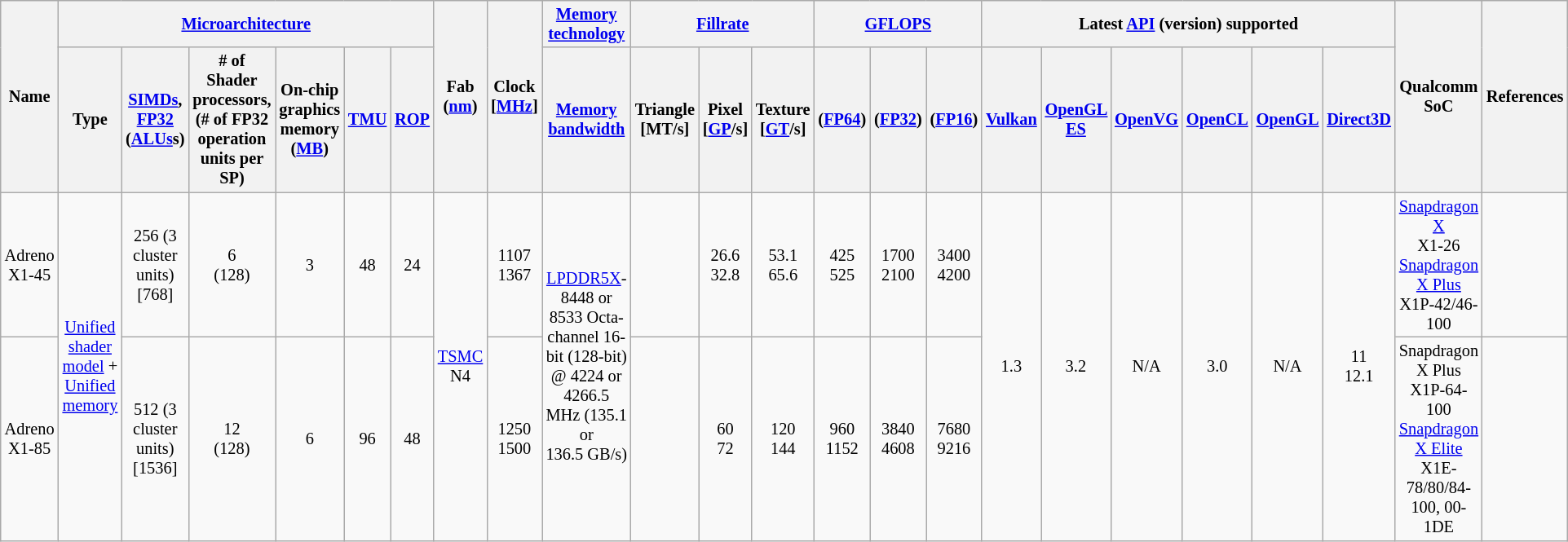<table class="wikitable" style="font-size: 85%; text-align: center">
<tr>
<th rowspan="2">Name</th>
<th colspan="6"><a href='#'>Microarchitecture</a></th>
<th rowspan="2">Fab (<a href='#'>nm</a>)</th>
<th rowspan="2">Clock [<a href='#'>MHz</a>]</th>
<th><a href='#'>Memory technology</a></th>
<th colspan="3"><a href='#'>Fillrate</a></th>
<th colspan="3"><a href='#'>GFLOPS</a></th>
<th colspan="6">Latest <a href='#'>API</a> (version) supported</th>
<th rowspan="2">Qualcomm SoC</th>
<th rowspan="2">References</th>
</tr>
<tr>
<th>Type</th>
<th><a href='#'>SIMDs</a>, <a href='#'>FP32</a><br>(<a href='#'>ALUs</a>s)<br></th>
<th># of Shader processors, (# of FP32 operation units per SP)</th>
<th>On-chip graphics memory (<a href='#'>MB</a>)</th>
<th><a href='#'>TMU</a></th>
<th><a href='#'>ROP</a></th>
<th><a href='#'>Memory bandwidth</a></th>
<th>Triangle<br>[MT/s]</th>
<th>Pixel<br>[<a href='#'>GP</a>/s]</th>
<th>Texture<br>[<a href='#'>GT</a>/s]</th>
<th>(<a href='#'>FP64</a>)</th>
<th>(<a href='#'>FP32</a>)</th>
<th>(<a href='#'>FP16</a>)</th>
<th><a href='#'>Vulkan</a></th>
<th><a href='#'>OpenGL ES</a></th>
<th><a href='#'>OpenVG</a></th>
<th><a href='#'>OpenCL</a></th>
<th><a href='#'>OpenGL</a></th>
<th><a href='#'>Direct3D</a></th>
</tr>
<tr>
<td>Adreno X1-45</td>
<td rowspan="2"><a href='#'>Unified shader model</a> + <a href='#'>Unified memory</a></td>
<td>256 (3 cluster units) [768]</td>
<td>6<br>(128)</td>
<td>3</td>
<td>48</td>
<td>24</td>
<td rowspan="2"><a href='#'>TSMC</a> N4</td>
<td>1107 1367</td>
<td rowspan="2"><a href='#'>LPDDR5X</a>-8448 or 8533 Octa-channel 16-bit (128-bit) @ 4224 or 4266.5 MHz (135.1 or 136.5 GB/s)</td>
<td></td>
<td>26.6<br>32.8</td>
<td>53.1<br>65.6</td>
<td>425<br>525</td>
<td>1700 2100</td>
<td>3400 4200</td>
<td rowspan="2">1.3</td>
<td rowspan="2">3.2</td>
<td rowspan="2">N/A</td>
<td rowspan="2">3.0</td>
<td rowspan="2">N/A</td>
<td rowspan="2">11<br>12.1</td>
<td><a href='#'>Snapdragon X</a><br>X1-26<br><a href='#'>Snapdragon X Plus</a> X1P-42/46-100</td>
<td></td>
</tr>
<tr>
<td>Adreno X1-85</td>
<td>512 (3 cluster units) [1536]</td>
<td>12<br>(128)</td>
<td>6</td>
<td>96</td>
<td>48</td>
<td>1250 1500</td>
<td></td>
<td>60<br>72</td>
<td>120<br>144</td>
<td>960 1152</td>
<td>3840 4608</td>
<td>7680 9216</td>
<td>Snapdragon X Plus X1P-64-100<br><a href='#'>Snapdragon X Elite</a> X1E-78/80/84-100, 00-1DE</td>
<td></td>
</tr>
</table>
